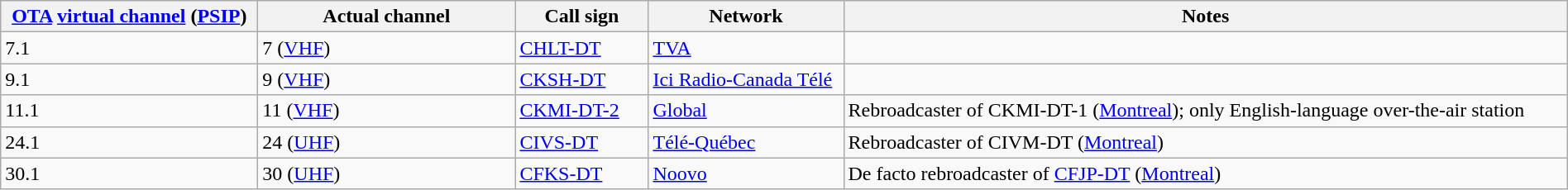<table class="wikitable sortable" width="100%">
<tr>
<th scope="col" style="width: 200px;"><a href='#'>OTA</a> <a href='#'>virtual channel</a> (<a href='#'>PSIP</a>)</th>
<th scope="col" style="width: 200px;">Actual channel</th>
<th scope="col" style="width: 100px;">Call sign</th>
<th scope="col" style="width: 150px;">Network</th>
<th>Notes</th>
</tr>
<tr>
<td>7.1</td>
<td>7 (<a href='#'>VHF</a>)</td>
<td><a href='#'>CHLT-DT</a></td>
<td><a href='#'>TVA</a></td>
<td></td>
</tr>
<tr>
<td>9.1</td>
<td>9 (<a href='#'>VHF</a>)</td>
<td><a href='#'>CKSH-DT</a></td>
<td><a href='#'>Ici Radio-Canada Télé</a></td>
<td></td>
</tr>
<tr>
<td>11.1</td>
<td>11 (<a href='#'>VHF</a>)</td>
<td><a href='#'>CKMI-DT-2</a></td>
<td><a href='#'>Global</a></td>
<td>Rebroadcaster of CKMI-DT-1 (<a href='#'>Montreal</a>); only English-language over-the-air station</td>
</tr>
<tr>
<td>24.1</td>
<td>24 (<a href='#'>UHF</a>)</td>
<td><a href='#'>CIVS-DT</a></td>
<td><a href='#'>Télé-Québec</a></td>
<td>Rebroadcaster of CIVM-DT (<a href='#'>Montreal</a>)</td>
</tr>
<tr>
<td>30.1</td>
<td>30 (<a href='#'>UHF</a>)</td>
<td><a href='#'>CFKS-DT</a></td>
<td><a href='#'>Noovo</a></td>
<td>De facto rebroadcaster of <a href='#'>CFJP-DT</a> (<a href='#'>Montreal</a>)</td>
</tr>
</table>
